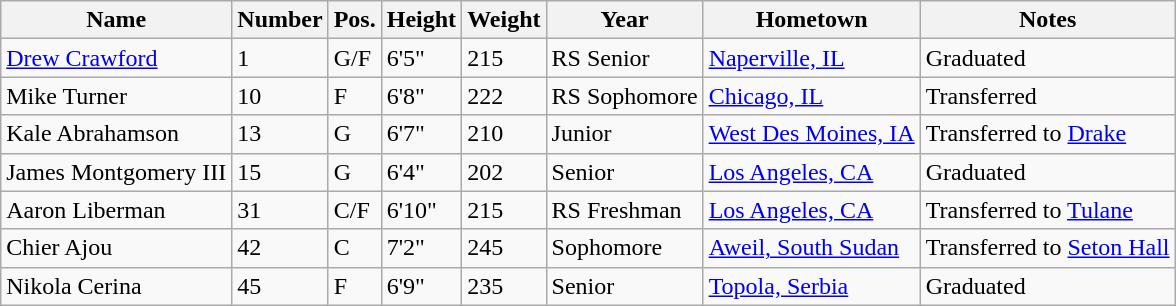<table class="wikitable sortable" border="1">
<tr>
<th>Name</th>
<th>Number</th>
<th>Pos.</th>
<th>Height</th>
<th>Weight</th>
<th>Year</th>
<th>Hometown</th>
<th class="unsortable">Notes</th>
</tr>
<tr>
<td><a href='#'>Drew Crawford</a></td>
<td>1</td>
<td>G/F</td>
<td>6'5"</td>
<td>215</td>
<td>RS Senior</td>
<td><a href='#'>Naperville, IL</a></td>
<td>Graduated</td>
</tr>
<tr>
<td>Mike Turner</td>
<td>10</td>
<td>F</td>
<td>6'8"</td>
<td>222</td>
<td>RS Sophomore</td>
<td><a href='#'>Chicago, IL</a></td>
<td>Transferred</td>
</tr>
<tr>
<td>Kale Abrahamson</td>
<td>13</td>
<td>G</td>
<td>6'7"</td>
<td>210</td>
<td>Junior</td>
<td><a href='#'>West Des Moines, IA</a></td>
<td>Transferred to <a href='#'>Drake</a></td>
</tr>
<tr>
<td>James Montgomery III</td>
<td>15</td>
<td>G</td>
<td>6'4"</td>
<td>202</td>
<td>Senior</td>
<td><a href='#'>Los Angeles, CA</a></td>
<td>Graduated</td>
</tr>
<tr>
<td>Aaron Liberman</td>
<td>31</td>
<td>C/F</td>
<td>6'10"</td>
<td>215</td>
<td>RS Freshman</td>
<td><a href='#'>Los Angeles, CA</a></td>
<td>Transferred to <a href='#'>Tulane</a></td>
</tr>
<tr>
<td>Chier Ajou</td>
<td>42</td>
<td>C</td>
<td>7'2"</td>
<td>245</td>
<td>Sophomore</td>
<td><a href='#'>Aweil, South Sudan</a></td>
<td>Transferred to <a href='#'>Seton Hall</a></td>
</tr>
<tr>
<td>Nikola Cerina</td>
<td>45</td>
<td>F</td>
<td>6'9"</td>
<td>235</td>
<td>Senior</td>
<td><a href='#'>Topola, Serbia</a></td>
<td>Graduated</td>
</tr>
</table>
